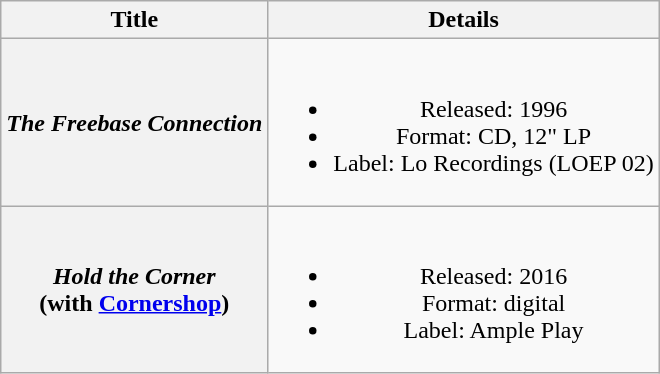<table class="wikitable plainrowheaders" style="text-align:center;" border="1">
<tr>
<th>Title</th>
<th>Details</th>
</tr>
<tr>
<th scope="row"><em>The Freebase Connection</em></th>
<td><br><ul><li>Released: 1996</li><li>Format: CD, 12" LP</li><li>Label: Lo Recordings (LOEP 02)</li></ul></td>
</tr>
<tr>
<th scope="row"><em>Hold the Corner</em> <br> (with <a href='#'>Cornershop</a>)</th>
<td><br><ul><li>Released: 2016</li><li>Format: digital</li><li>Label: Ample Play</li></ul></td>
</tr>
</table>
